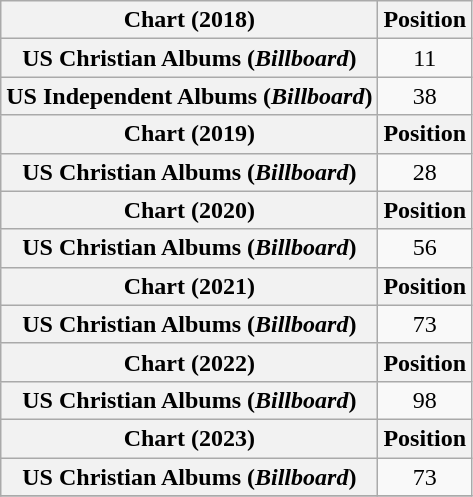<table class="wikitable sortable plainrowheaders" style="text-align:center">
<tr>
<th scope="col">Chart (2018)</th>
<th scope="col">Position</th>
</tr>
<tr>
<th scope="row">US Christian Albums (<em>Billboard</em>)</th>
<td>11</td>
</tr>
<tr>
<th scope="row">US Independent Albums (<em>Billboard</em>)</th>
<td>38</td>
</tr>
<tr>
<th scope="col">Chart (2019)</th>
<th scope="col">Position</th>
</tr>
<tr>
<th scope="row">US Christian Albums (<em>Billboard</em>)</th>
<td>28</td>
</tr>
<tr>
<th scope="col">Chart (2020)</th>
<th scope="col">Position</th>
</tr>
<tr>
<th scope="row">US Christian Albums (<em>Billboard</em>)</th>
<td>56</td>
</tr>
<tr>
<th scope="col">Chart (2021)</th>
<th scope="col">Position</th>
</tr>
<tr>
<th scope="row">US Christian Albums (<em>Billboard</em>)</th>
<td>73</td>
</tr>
<tr>
<th scope="col">Chart (2022)</th>
<th scope="col">Position</th>
</tr>
<tr>
<th scope="row">US Christian Albums (<em>Billboard</em>)</th>
<td>98</td>
</tr>
<tr>
<th scope="col">Chart (2023)</th>
<th scope="col">Position</th>
</tr>
<tr>
<th scope="row">US Christian Albums (<em>Billboard</em>)</th>
<td>73</td>
</tr>
<tr>
</tr>
</table>
